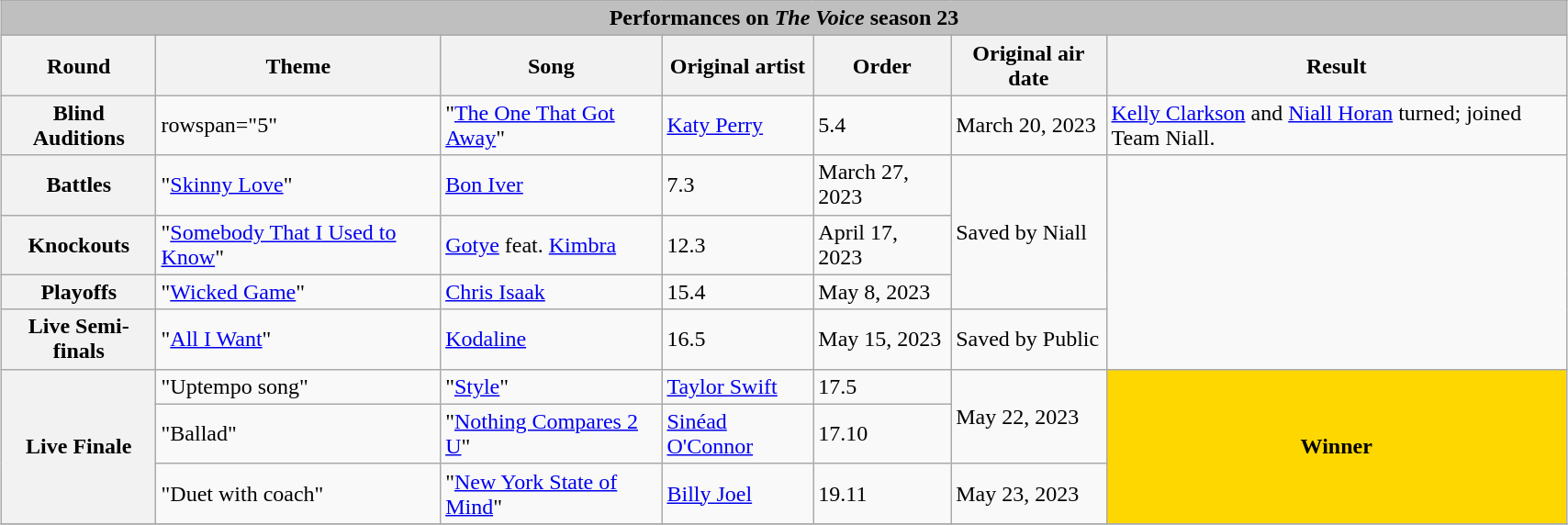<table class="wikitable collapsible autocollapse" style="width:90%; margin:1em auto 1em auto;">
<tr>
<th colspan="7" style="background:#BFBFBF;">Performances on <em>The Voice</em> season 23</th>
</tr>
<tr>
<th>Round</th>
<th>Theme</th>
<th>Song</th>
<th>Original artist</th>
<th>Order</th>
<th>Original air date</th>
<th>Result</th>
</tr>
<tr>
<th scope="row">Blind Auditions</th>
<td>rowspan="5" </td>
<td>"<a href='#'>The One That Got Away</a>"</td>
<td><a href='#'>Katy Perry</a></td>
<td>5.4</td>
<td>March 20, 2023</td>
<td><a href='#'>Kelly Clarkson</a> and <a href='#'>Niall Horan</a> turned; joined Team Niall.</td>
</tr>
<tr>
<th scope="row">Battles<br></th>
<td>"<a href='#'>Skinny Love</a>" </td>
<td><a href='#'>Bon Iver</a></td>
<td>7.3</td>
<td>March 27, 2023</td>
<td rowspan="3">Saved by Niall</td>
</tr>
<tr>
<th scope="row">Knockouts<br></th>
<td>"<a href='#'>Somebody That I Used to Know</a>" </td>
<td><a href='#'>Gotye</a> feat. <a href='#'>Kimbra</a></td>
<td>12.3</td>
<td>April 17, 2023</td>
</tr>
<tr>
<th scope="row">Playoffs<br></th>
<td>"<a href='#'>Wicked Game</a>"</td>
<td><a href='#'>Chris Isaak</a></td>
<td>15.4</td>
<td>May 8, 2023</td>
</tr>
<tr>
<th scope="row">Live Semi-finals<br></th>
<td>"<a href='#'>All I Want</a>"</td>
<td><a href='#'>Kodaline</a></td>
<td>16.5</td>
<td>May 15, 2023</td>
<td>Saved by Public</td>
</tr>
<tr>
<th rowspan=3>Live Finale<br></th>
<td>"Uptempo song"</td>
<td>"<a href='#'>Style</a>"</td>
<td><a href='#'>Taylor Swift</a></td>
<td>17.5</td>
<td rowspan=2>May 22, 2023</td>
<th rowspan=3 style="background:gold;">Winner</th>
</tr>
<tr>
<td>"Ballad"</td>
<td>"<a href='#'>Nothing Compares 2 U</a>"</td>
<td><a href='#'>Sinéad O'Connor</a></td>
<td>17.10</td>
</tr>
<tr>
<td>"Duet with coach"</td>
<td>"<a href='#'>New York State of Mind</a>" </td>
<td><a href='#'>Billy Joel</a></td>
<td>19.11</td>
<td>May 23, 2023</td>
</tr>
<tr>
</tr>
</table>
